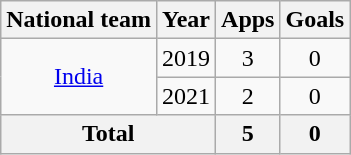<table class="wikitable" style="text-align:center">
<tr>
<th>National team</th>
<th>Year</th>
<th>Apps</th>
<th>Goals</th>
</tr>
<tr>
<td rowspan="2"><a href='#'>India</a></td>
<td>2019</td>
<td>3</td>
<td>0</td>
</tr>
<tr>
<td>2021</td>
<td>2</td>
<td>0</td>
</tr>
<tr>
<th colspan="2">Total</th>
<th>5</th>
<th>0</th>
</tr>
</table>
